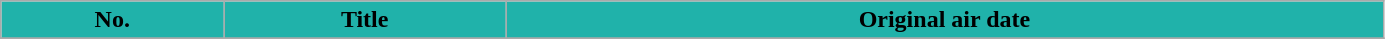<table class="wikitable plainrowheaders" width="73%">
<tr>
<th style="background-color: #20B2AA;">No.</th>
<th style="background-color: #20B2AA;">Title</th>
<th style="background-color: #20B2AA;">Original air date</th>
</tr>
<tr>
</tr>
</table>
